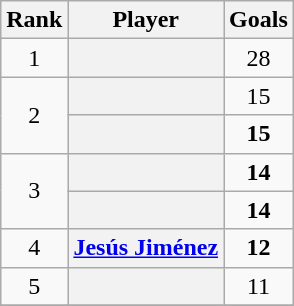<table class="wikitable plainrowheaders sortable" style="text-align: center;">
<tr>
<th scope="col">Rank</th>
<th scope="col">Player</th>
<th scope="col">Goals</th>
</tr>
<tr>
<td>1</td>
<th scope="row" style="text-align:left;"> </th>
<td>28</td>
</tr>
<tr>
<td rowspan="2">2</td>
<th scope=row style="text-align:left;"> </th>
<td>15</td>
</tr>
<tr>
<th scope="row" style="text-align:left;"><br> <strong></strong></th>
<td><strong>15</strong></td>
</tr>
<tr>
<td rowspan="2">3</td>
<th scope="row" style="text-align:left;"> <strong></strong></th>
<td><strong>14</strong></td>
</tr>
<tr>
<th scope="row" style="text-align:left;"> <strong></strong></th>
<td><strong>14</strong></td>
</tr>
<tr>
<td>4</td>
<th scope="row" style="text-align:left;"> <strong><a href='#'>Jesús Jiménez</a></strong></th>
<td><strong>12</strong></td>
</tr>
<tr>
<td>5</td>
<th scope="row" style="text-align:left;"> </th>
<td>11</td>
</tr>
<tr>
</tr>
</table>
